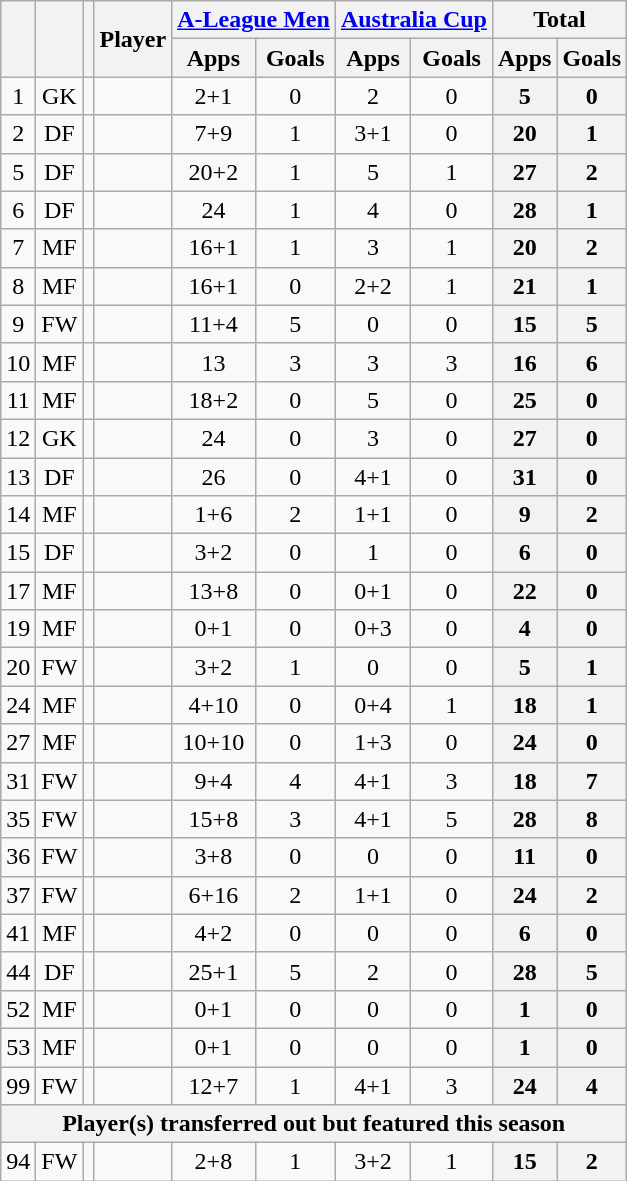<table class="wikitable sortable" style="text-align:center;">
<tr>
<th rowspan="2"></th>
<th rowspan="2"></th>
<th rowspan="2"></th>
<th rowspan="2">Player</th>
<th colspan="2"><a href='#'>A-League Men</a></th>
<th colspan="2"><a href='#'>Australia Cup</a></th>
<th colspan="2">Total</th>
</tr>
<tr>
<th>Apps</th>
<th>Goals</th>
<th>Apps</th>
<th>Goals</th>
<th>Apps</th>
<th>Goals</th>
</tr>
<tr>
<td>1</td>
<td>GK</td>
<td></td>
<td align="left"><br></td>
<td>2+1</td>
<td>0<br></td>
<td>2</td>
<td>0<br></td>
<th>5</th>
<th>0</th>
</tr>
<tr>
<td>2</td>
<td>DF</td>
<td></td>
<td align="left"><br></td>
<td>7+9</td>
<td>1<br></td>
<td>3+1</td>
<td>0<br></td>
<th>20</th>
<th>1</th>
</tr>
<tr>
<td>5</td>
<td>DF</td>
<td></td>
<td align="left"><br></td>
<td>20+2</td>
<td>1<br></td>
<td>5</td>
<td>1<br></td>
<th>27</th>
<th>2</th>
</tr>
<tr>
<td>6</td>
<td>DF</td>
<td></td>
<td align="left"><br></td>
<td>24</td>
<td>1<br></td>
<td>4</td>
<td>0<br></td>
<th>28</th>
<th>1</th>
</tr>
<tr>
<td>7</td>
<td>MF</td>
<td></td>
<td align="left"><br></td>
<td>16+1</td>
<td>1<br></td>
<td>3</td>
<td>1<br></td>
<th>20</th>
<th>2</th>
</tr>
<tr>
<td>8</td>
<td>MF</td>
<td></td>
<td align="left"><br></td>
<td>16+1</td>
<td>0<br></td>
<td>2+2</td>
<td>1<br></td>
<th>21</th>
<th>1</th>
</tr>
<tr>
<td>9</td>
<td>FW</td>
<td></td>
<td align="left"><br></td>
<td>11+4</td>
<td>5<br></td>
<td>0</td>
<td>0<br></td>
<th>15</th>
<th>5</th>
</tr>
<tr>
<td>10</td>
<td>MF</td>
<td></td>
<td align="left"><br></td>
<td>13</td>
<td>3<br></td>
<td>3</td>
<td>3<br></td>
<th>16</th>
<th>6</th>
</tr>
<tr>
<td>11</td>
<td>MF</td>
<td></td>
<td align="left"><br></td>
<td>18+2</td>
<td>0<br></td>
<td>5</td>
<td>0<br></td>
<th>25</th>
<th>0</th>
</tr>
<tr>
<td>12</td>
<td>GK</td>
<td></td>
<td align="left"><br></td>
<td>24</td>
<td>0<br></td>
<td>3</td>
<td>0<br></td>
<th>27</th>
<th>0</th>
</tr>
<tr>
<td>13</td>
<td>DF</td>
<td></td>
<td align="left"><br></td>
<td>26</td>
<td>0<br></td>
<td>4+1</td>
<td>0<br></td>
<th>31</th>
<th>0</th>
</tr>
<tr>
<td>14</td>
<td>MF</td>
<td></td>
<td align="left"><br></td>
<td>1+6</td>
<td>2<br></td>
<td>1+1</td>
<td>0<br></td>
<th>9</th>
<th>2</th>
</tr>
<tr>
<td>15</td>
<td>DF</td>
<td></td>
<td align="left"><br></td>
<td>3+2</td>
<td>0<br></td>
<td>1</td>
<td>0<br></td>
<th>6</th>
<th>0</th>
</tr>
<tr>
<td>17</td>
<td>MF</td>
<td></td>
<td align="left"><br></td>
<td>13+8</td>
<td>0<br></td>
<td>0+1</td>
<td>0<br></td>
<th>22</th>
<th>0</th>
</tr>
<tr>
<td>19</td>
<td>MF</td>
<td></td>
<td align="left"><br></td>
<td>0+1</td>
<td>0<br></td>
<td>0+3</td>
<td>0<br></td>
<th>4</th>
<th>0</th>
</tr>
<tr>
<td>20</td>
<td>FW</td>
<td></td>
<td align="left"><br></td>
<td>3+2</td>
<td>1<br></td>
<td>0</td>
<td>0<br></td>
<th>5</th>
<th>1</th>
</tr>
<tr>
<td>24</td>
<td>MF</td>
<td></td>
<td align="left"><br></td>
<td>4+10</td>
<td>0<br></td>
<td>0+4</td>
<td>1<br></td>
<th>18</th>
<th>1</th>
</tr>
<tr>
<td>27</td>
<td>MF</td>
<td></td>
<td align="left"><br></td>
<td>10+10</td>
<td>0<br></td>
<td>1+3</td>
<td>0<br></td>
<th>24</th>
<th>0</th>
</tr>
<tr>
<td>31</td>
<td>FW</td>
<td></td>
<td align="left"><br></td>
<td>9+4</td>
<td>4<br></td>
<td>4+1</td>
<td>3<br></td>
<th>18</th>
<th>7</th>
</tr>
<tr>
<td>35</td>
<td>FW</td>
<td></td>
<td align="left"><br></td>
<td>15+8</td>
<td>3<br></td>
<td>4+1</td>
<td>5<br></td>
<th>28</th>
<th>8</th>
</tr>
<tr>
<td>36</td>
<td>FW</td>
<td></td>
<td align="left"><br></td>
<td>3+8</td>
<td>0<br></td>
<td>0</td>
<td>0<br></td>
<th>11</th>
<th>0</th>
</tr>
<tr>
<td>37</td>
<td>FW</td>
<td></td>
<td align="left"><br></td>
<td>6+16</td>
<td>2<br></td>
<td>1+1</td>
<td>0<br></td>
<th>24</th>
<th>2</th>
</tr>
<tr>
<td>41</td>
<td>MF</td>
<td></td>
<td align="left"><br></td>
<td>4+2</td>
<td>0<br></td>
<td>0</td>
<td>0<br></td>
<th>6</th>
<th>0</th>
</tr>
<tr>
<td>44</td>
<td>DF</td>
<td></td>
<td align="left"><br></td>
<td>25+1</td>
<td>5<br></td>
<td>2</td>
<td>0<br></td>
<th>28</th>
<th>5</th>
</tr>
<tr>
<td>52</td>
<td>MF</td>
<td></td>
<td align="left"><br></td>
<td>0+1</td>
<td>0<br></td>
<td>0</td>
<td>0<br></td>
<th>1</th>
<th>0</th>
</tr>
<tr>
<td>53</td>
<td>MF</td>
<td></td>
<td align="left"><br></td>
<td>0+1</td>
<td>0<br></td>
<td>0</td>
<td>0<br></td>
<th>1</th>
<th>0</th>
</tr>
<tr>
<td>99</td>
<td>FW</td>
<td></td>
<td align="left"><br></td>
<td>12+7</td>
<td>1<br></td>
<td>4+1</td>
<td>3<br></td>
<th>24</th>
<th>4</th>
</tr>
<tr>
<th colspan="10">Player(s) transferred out but featured this season</th>
</tr>
<tr>
<td>94</td>
<td>FW</td>
<td></td>
<td align="left"><br></td>
<td>2+8</td>
<td>1<br></td>
<td>3+2</td>
<td>1<br></td>
<th>15</th>
<th>2</th>
</tr>
</table>
